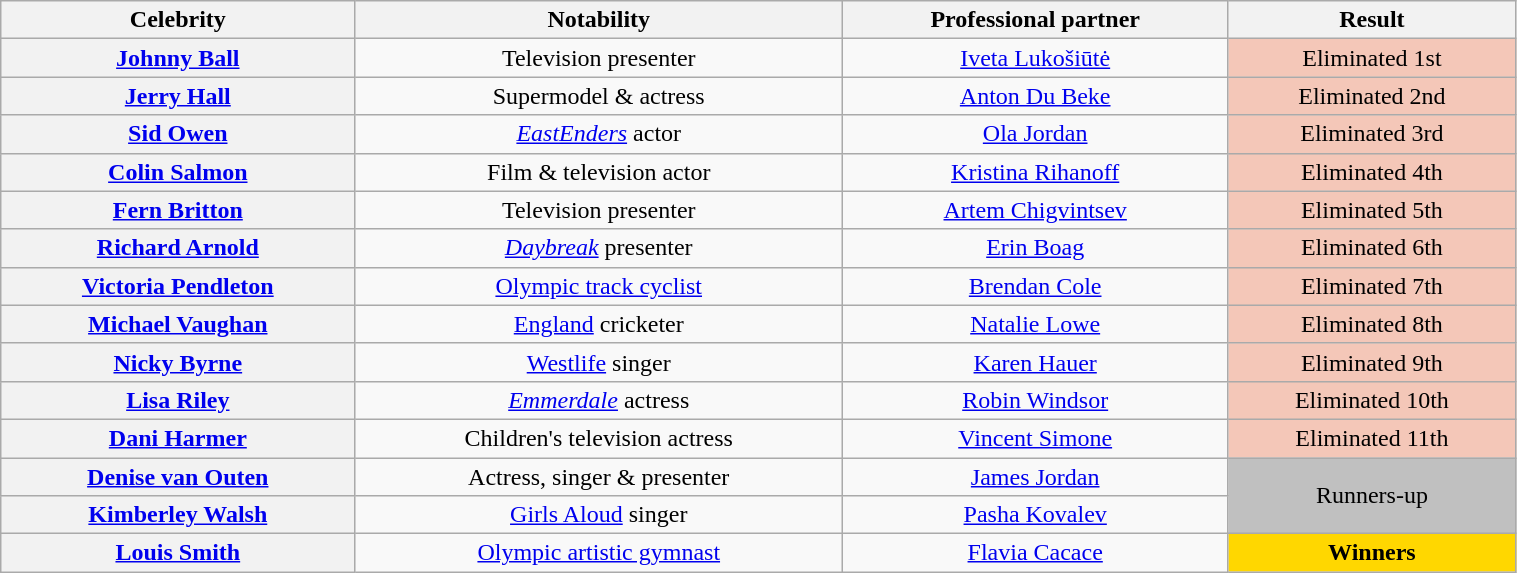<table class="wikitable sortable" style="text-align:center; width:80%">
<tr>
<th scope="col">Celebrity</th>
<th scope="col" class="unsortable">Notability</th>
<th scope="col">Professional partner</th>
<th scope="col">Result</th>
</tr>
<tr>
<th scope="row"><a href='#'>Johnny Ball</a></th>
<td>Television presenter</td>
<td><a href='#'>Iveta Lukošiūtė</a></td>
<td bgcolor="f4c7b8">Eliminated 1st</td>
</tr>
<tr>
<th scope="row"><a href='#'>Jerry Hall</a></th>
<td>Supermodel & actress</td>
<td><a href='#'>Anton Du Beke</a></td>
<td bgcolor="f4c7b8">Eliminated 2nd</td>
</tr>
<tr>
<th scope="row"><a href='#'>Sid Owen</a></th>
<td><em><a href='#'>EastEnders</a></em> actor</td>
<td><a href='#'>Ola Jordan</a></td>
<td bgcolor="f4c7b8">Eliminated 3rd</td>
</tr>
<tr>
<th scope="row"><a href='#'>Colin Salmon</a></th>
<td>Film & television actor</td>
<td><a href='#'>Kristina Rihanoff</a></td>
<td bgcolor="f4c7b8">Eliminated 4th</td>
</tr>
<tr>
<th scope="row"><a href='#'>Fern Britton</a></th>
<td>Television presenter</td>
<td><a href='#'>Artem Chigvintsev</a></td>
<td bgcolor="f4c7b8">Eliminated 5th</td>
</tr>
<tr>
<th scope="row"><a href='#'>Richard Arnold</a></th>
<td><em><a href='#'>Daybreak</a></em> presenter</td>
<td><a href='#'>Erin Boag</a></td>
<td bgcolor="f4c7b8">Eliminated 6th</td>
</tr>
<tr>
<th scope="row"><a href='#'>Victoria Pendleton</a></th>
<td><a href='#'>Olympic track cyclist</a></td>
<td><a href='#'>Brendan Cole</a></td>
<td bgcolor="f4c7b8">Eliminated 7th</td>
</tr>
<tr>
<th scope="row"><a href='#'>Michael Vaughan</a></th>
<td><a href='#'>England</a> cricketer</td>
<td><a href='#'>Natalie Lowe</a></td>
<td bgcolor="f4c7b8">Eliminated 8th</td>
</tr>
<tr>
<th scope="row"><a href='#'>Nicky Byrne</a></th>
<td><a href='#'>Westlife</a> singer</td>
<td><a href='#'>Karen Hauer</a></td>
<td bgcolor="f4c7b8">Eliminated 9th</td>
</tr>
<tr>
<th scope="row"><a href='#'>Lisa Riley</a></th>
<td><em><a href='#'>Emmerdale</a></em> actress</td>
<td><a href='#'>Robin Windsor</a></td>
<td bgcolor="f4c7b8">Eliminated 10th</td>
</tr>
<tr>
<th scope="row"><a href='#'>Dani Harmer</a></th>
<td>Children's television actress</td>
<td><a href='#'>Vincent Simone</a></td>
<td bgcolor="f4c7b8">Eliminated 11th</td>
</tr>
<tr>
<th scope="row"><a href='#'>Denise van Outen</a></th>
<td>Actress, singer & presenter</td>
<td><a href='#'>James Jordan</a></td>
<td rowspan="2" bgcolor="silver">Runners-up</td>
</tr>
<tr>
<th scope="row"><a href='#'>Kimberley Walsh</a></th>
<td><a href='#'>Girls Aloud</a> singer</td>
<td><a href='#'>Pasha Kovalev</a></td>
</tr>
<tr>
<th scope="row"><a href='#'>Louis Smith</a></th>
<td><a href='#'>Olympic artistic gymnast</a></td>
<td><a href='#'>Flavia Cacace</a></td>
<td bgcolor="gold"><strong>Winners</strong></td>
</tr>
</table>
